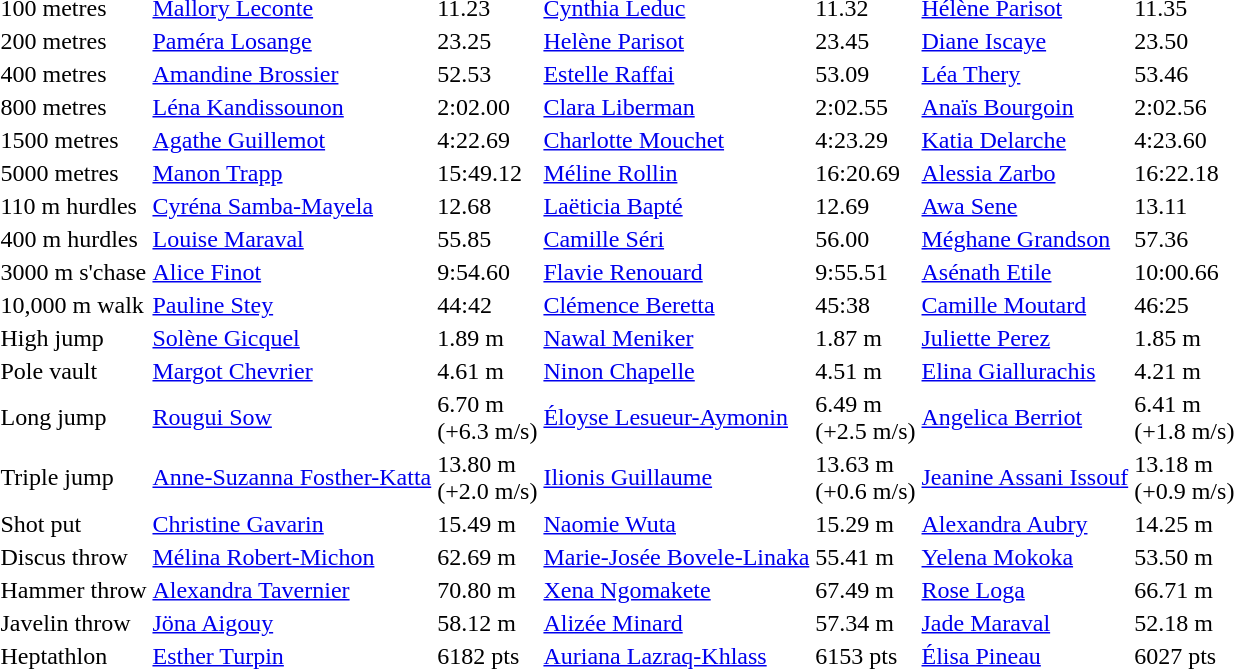<table>
<tr>
<td>100 metres</td>
<td><a href='#'>Mallory Leconte</a></td>
<td>11.23 </td>
<td><a href='#'>Cynthia Leduc</a></td>
<td>11.32</td>
<td><a href='#'>Hélène Parisot</a></td>
<td>11.35 </td>
</tr>
<tr>
<td>200 metres</td>
<td><a href='#'>Paméra Losange</a></td>
<td>23.25</td>
<td><a href='#'>Helène Parisot</a></td>
<td>23.45</td>
<td><a href='#'>Diane Iscaye</a></td>
<td>23.50</td>
</tr>
<tr>
<td>400 metres</td>
<td><a href='#'>Amandine Brossier</a></td>
<td>52.53</td>
<td><a href='#'>Estelle Raffai</a></td>
<td>53.09</td>
<td><a href='#'>Léa Thery</a></td>
<td>53.46</td>
</tr>
<tr>
<td>800 metres</td>
<td><a href='#'>Léna Kandissounon</a></td>
<td>2:02.00</td>
<td><a href='#'>Clara Liberman</a></td>
<td>2:02.55</td>
<td><a href='#'>Anaïs Bourgoin</a></td>
<td>2:02.56</td>
</tr>
<tr>
<td>1500 metres</td>
<td><a href='#'>Agathe Guillemot</a></td>
<td>4:22.69</td>
<td><a href='#'>Charlotte Mouchet</a></td>
<td>4:23.29</td>
<td><a href='#'>Katia Delarche</a></td>
<td>4:23.60</td>
</tr>
<tr>
<td>5000 metres</td>
<td><a href='#'>Manon Trapp</a></td>
<td>15:49.12</td>
<td><a href='#'>Méline Rollin</a></td>
<td>16:20.69</td>
<td><a href='#'>Alessia Zarbo</a></td>
<td>16:22.18</td>
</tr>
<tr>
<td>110 m hurdles</td>
<td><a href='#'>Cyréna Samba-Mayela</a></td>
<td>12.68 </td>
<td><a href='#'>Laëticia Bapté</a></td>
<td>12.69 </td>
<td><a href='#'>Awa Sene</a></td>
<td>13.11</td>
</tr>
<tr>
<td>400 m hurdles</td>
<td><a href='#'>Louise Maraval</a></td>
<td>55.85</td>
<td><a href='#'>Camille Séri</a></td>
<td>56.00</td>
<td><a href='#'>Méghane Grandson</a></td>
<td>57.36 </td>
</tr>
<tr>
<td>3000 m s'chase</td>
<td><a href='#'>Alice Finot</a></td>
<td>9:54.60</td>
<td><a href='#'>Flavie Renouard</a></td>
<td>9:55.51</td>
<td><a href='#'>Asénath Etile</a></td>
<td>10:00.66 </td>
</tr>
<tr>
<td>10,000 m walk</td>
<td><a href='#'>Pauline Stey</a></td>
<td>44:42  </td>
<td><a href='#'>Clémence Beretta</a></td>
<td>45:38</td>
<td><a href='#'>Camille Moutard</a></td>
<td>46:25</td>
</tr>
<tr>
<td>High jump</td>
<td><a href='#'>Solène Gicquel</a></td>
<td>1.89 m</td>
<td><a href='#'>Nawal Meniker</a></td>
<td>1.87 m</td>
<td><a href='#'>Juliette Perez</a></td>
<td>1.85 m</td>
</tr>
<tr>
<td>Pole vault</td>
<td><a href='#'>Margot Chevrier</a></td>
<td>4.61 m</td>
<td><a href='#'>Ninon Chapelle</a></td>
<td>4.51 m</td>
<td><a href='#'>Elina Giallurachis</a></td>
<td>4.21 m</td>
</tr>
<tr>
<td>Long jump</td>
<td><a href='#'>Rougui Sow</a></td>
<td>6.70 m<br>(+6.3 m/s)</td>
<td><a href='#'>Éloyse Lesueur-Aymonin</a></td>
<td>6.49 m<br>(+2.5 m/s)</td>
<td><a href='#'>Angelica Berriot</a></td>
<td>6.41 m<br>(+1.8 m/s)</td>
</tr>
<tr>
<td>Triple jump</td>
<td><a href='#'>Anne-Suzanna Fosther-Katta</a></td>
<td>13.80 m<br>(+2.0 m/s)</td>
<td><a href='#'>Ilionis Guillaume</a></td>
<td>13.63 m<br>(+0.6 m/s)</td>
<td><a href='#'>Jeanine Assani Issouf</a></td>
<td>13.18 m<br>(+0.9 m/s)</td>
</tr>
<tr>
<td>Shot put</td>
<td><a href='#'>Christine Gavarin</a></td>
<td>15.49 m</td>
<td><a href='#'>Naomie Wuta</a></td>
<td>15.29 m</td>
<td><a href='#'>Alexandra Aubry</a></td>
<td>14.25 m</td>
</tr>
<tr>
<td>Discus throw</td>
<td><a href='#'>Mélina Robert-Michon</a></td>
<td>62.69 m</td>
<td><a href='#'>Marie-Josée Bovele-Linaka</a></td>
<td>55.41 m </td>
<td><a href='#'>Yelena Mokoka</a></td>
<td>53.50 m </td>
</tr>
<tr>
<td>Hammer throw</td>
<td><a href='#'>Alexandra Tavernier</a></td>
<td>70.80 m</td>
<td><a href='#'>Xena Ngomakete</a></td>
<td>67.49 m</td>
<td><a href='#'>Rose Loga</a></td>
<td>66.71 m</td>
</tr>
<tr>
<td>Javelin throw</td>
<td><a href='#'>Jöna Aigouy</a></td>
<td>58.12 m </td>
<td><a href='#'>Alizée Minard</a></td>
<td>57.34 m</td>
<td><a href='#'>Jade Maraval</a></td>
<td>52.18 m</td>
</tr>
<tr>
<td>Heptathlon</td>
<td><a href='#'>Esther Turpin</a></td>
<td>6182 pts</td>
<td><a href='#'>Auriana Lazraq-Khlass</a></td>
<td>6153 pts</td>
<td><a href='#'>Élisa Pineau</a></td>
<td>6027 pts</td>
</tr>
</table>
